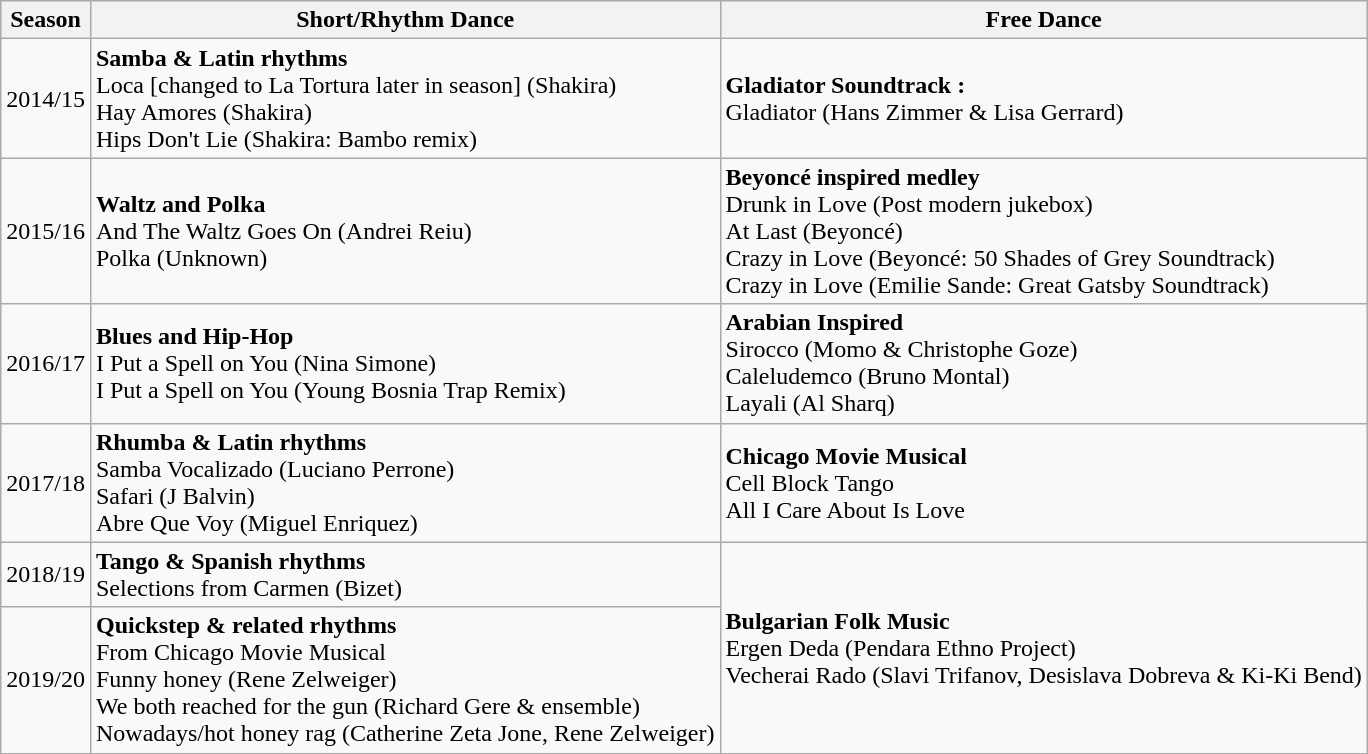<table class="wikitable">
<tr>
<th>Season</th>
<th>Short/Rhythm Dance</th>
<th>Free Dance</th>
</tr>
<tr>
<td>2014/15</td>
<td><strong>Samba & Latin rhythms</strong><br>Loca [changed to La Tortura later in season] (Shakira)<br>Hay Amores (Shakira)<br>Hips Don't Lie (Shakira: Bambo remix)</td>
<td><strong>Gladiator Soundtrack :</strong><br>Gladiator (Hans Zimmer & Lisa Gerrard)</td>
</tr>
<tr>
<td>2015/16</td>
<td><strong>Waltz and Polka</strong><br>And The Waltz Goes On (Andrei Reiu)<br>Polka (Unknown)</td>
<td><strong>Beyoncé inspired medley</strong><br>Drunk in Love (Post modern jukebox)<br>At Last (Beyoncé)<br>Crazy in Love (Beyoncé: 50 Shades of Grey Soundtrack)<br>Crazy in Love (Emilie Sande: Great Gatsby Soundtrack)</td>
</tr>
<tr>
<td>2016/17</td>
<td><strong>Blues and Hip-Hop</strong><br>I Put a Spell on You (Nina Simone)<br>I Put a Spell on You (Young Bosnia Trap Remix)</td>
<td><strong>Arabian Inspired</strong><br>Sirocco (Momo & Christophe Goze)<br>Caleludemco (Bruno Montal)<br>Layali (Al Sharq)</td>
</tr>
<tr>
<td>2017/18</td>
<td><strong>Rhumba & Latin rhythms</strong><br>Samba Vocalizado (Luciano Perrone)<br>Safari (J Balvin)<br>Abre Que Voy (Miguel Enriquez)</td>
<td><strong>Chicago Movie Musical</strong><br>Cell Block Tango<br>All I Care About Is Love</td>
</tr>
<tr>
<td>2018/19</td>
<td><strong>Tango & Spanish rhythms</strong><br>Selections from Carmen (Bizet)</td>
<td rowspan=2><strong>Bulgarian Folk Music</strong><br>Ergen Deda (Pendara Ethno Project)<br>Vecherai Rado (Slavi Trifanov, Desislava Dobreva & Ki-Ki Bend)</td>
</tr>
<tr>
<td>2019/20</td>
<td><strong>Quickstep & related rhythms</strong><br>From Chicago Movie Musical<br>Funny honey (Rene Zelweiger)<br>We both reached for the gun (Richard Gere & ensemble)<br>Nowadays/hot honey rag (Catherine Zeta Jone, Rene Zelweiger)</td>
</tr>
</table>
